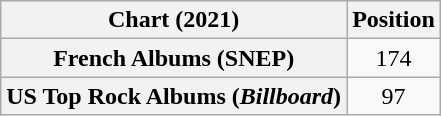<table class="wikitable plainrowheaders" style="text-align:center">
<tr>
<th scope="col">Chart (2021)</th>
<th scope="col">Position</th>
</tr>
<tr>
<th scope="row">French Albums (SNEP)</th>
<td>174</td>
</tr>
<tr>
<th scope="row">US Top Rock Albums (<em>Billboard</em>)</th>
<td>97</td>
</tr>
</table>
